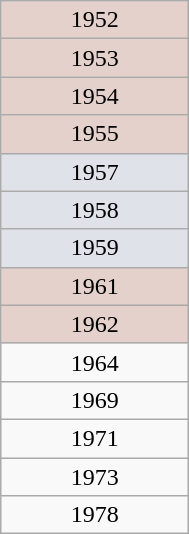<table style="width: 10%; height: 5px;" border="1" class="wikitable">
<tr align="center" style="background:#e5d1cb;">
<td>1952</td>
</tr>
<tr align="center" style="background:#e5d1cb;">
<td>1953</td>
</tr>
<tr align="center" style="background:#e5d1cb;">
<td>1954</td>
</tr>
<tr align="center" style="background:#e5d1cb;">
<td>1955</td>
</tr>
<tr align="center" bgcolor="dfe2e9">
<td>1957</td>
</tr>
<tr align="center" bgcolor="dfe2e9">
<td>1958</td>
</tr>
<tr align="center" bgcolor="dfe2e9">
<td>1959</td>
</tr>
<tr align="center" style="background:#e5d1cb;">
<td>1961</td>
</tr>
<tr align="center" style="background:#e5d1cb;">
<td>1962</td>
</tr>
<tr align="center">
<td>1964</td>
</tr>
<tr align="center">
<td>1969</td>
</tr>
<tr align="center">
<td>1971</td>
</tr>
<tr align="center">
<td>1973</td>
</tr>
<tr align="center">
<td>1978</td>
</tr>
</table>
